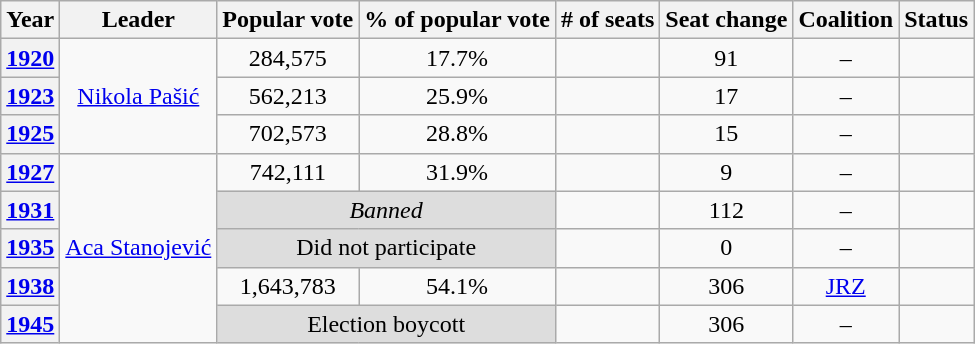<table class="wikitable" style="text-align:center">
<tr>
<th>Year</th>
<th>Leader</th>
<th>Popular vote</th>
<th>% of popular vote</th>
<th># of seats</th>
<th>Seat change</th>
<th>Coalition</th>
<th rowspan=1>Status</th>
</tr>
<tr>
<th><a href='#'>1920</a></th>
<td rowspan="3"><a href='#'>Nikola Pašić</a></td>
<td>284,575</td>
<td>17.7%</td>
<td></td>
<td> 91</td>
<td>–</td>
<td></td>
</tr>
<tr>
<th><a href='#'>1923</a></th>
<td>562,213</td>
<td>25.9%</td>
<td></td>
<td> 17</td>
<td>–</td>
<td></td>
</tr>
<tr>
<th><a href='#'>1925</a></th>
<td>702,573</td>
<td>28.8%</td>
<td></td>
<td> 15</td>
<td>–</td>
<td></td>
</tr>
<tr>
<th><a href='#'>1927</a></th>
<td rowspan="5"><a href='#'>Aca Stanojević</a></td>
<td>742,111</td>
<td>31.9%</td>
<td></td>
<td> 9</td>
<td>–</td>
<td></td>
</tr>
<tr>
<th><a href='#'>1931</a></th>
<td colspan="2" style="background:#ddd;"><em>Banned</em></td>
<td></td>
<td> 112</td>
<td>–</td>
<td></td>
</tr>
<tr>
<th><a href='#'>1935</a></th>
<td colspan="2" style="background:#ddd;">Did not participate</td>
<td></td>
<td> 0</td>
<td>–</td>
<td></td>
</tr>
<tr>
<th><a href='#'>1938</a></th>
<td>1,643,783</td>
<td>54.1%</td>
<td></td>
<td> 306</td>
<td><a href='#'>JRZ</a></td>
<td></td>
</tr>
<tr>
<th><a href='#'>1945</a></th>
<td colspan="2" style="background:#ddd;">Election boycott</td>
<td></td>
<td> 306</td>
<td>–</td>
<td></td>
</tr>
</table>
